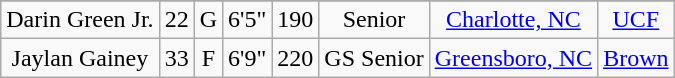<table class="wikitable sortable" style="text-align: center">
<tr align=center>
</tr>
<tr>
<td>Darin Green Jr.</td>
<td>22</td>
<td>G</td>
<td>6'5"</td>
<td>190</td>
<td>Senior</td>
<td><a href='#'>Charlotte, NC</a></td>
<td><a href='#'>UCF</a></td>
</tr>
<tr>
<td>Jaylan Gainey</td>
<td>33</td>
<td>F</td>
<td>6'9"</td>
<td>220</td>
<td>GS Senior</td>
<td><a href='#'>Greensboro, NC</a></td>
<td><a href='#'>Brown</a></td>
</tr>
</table>
